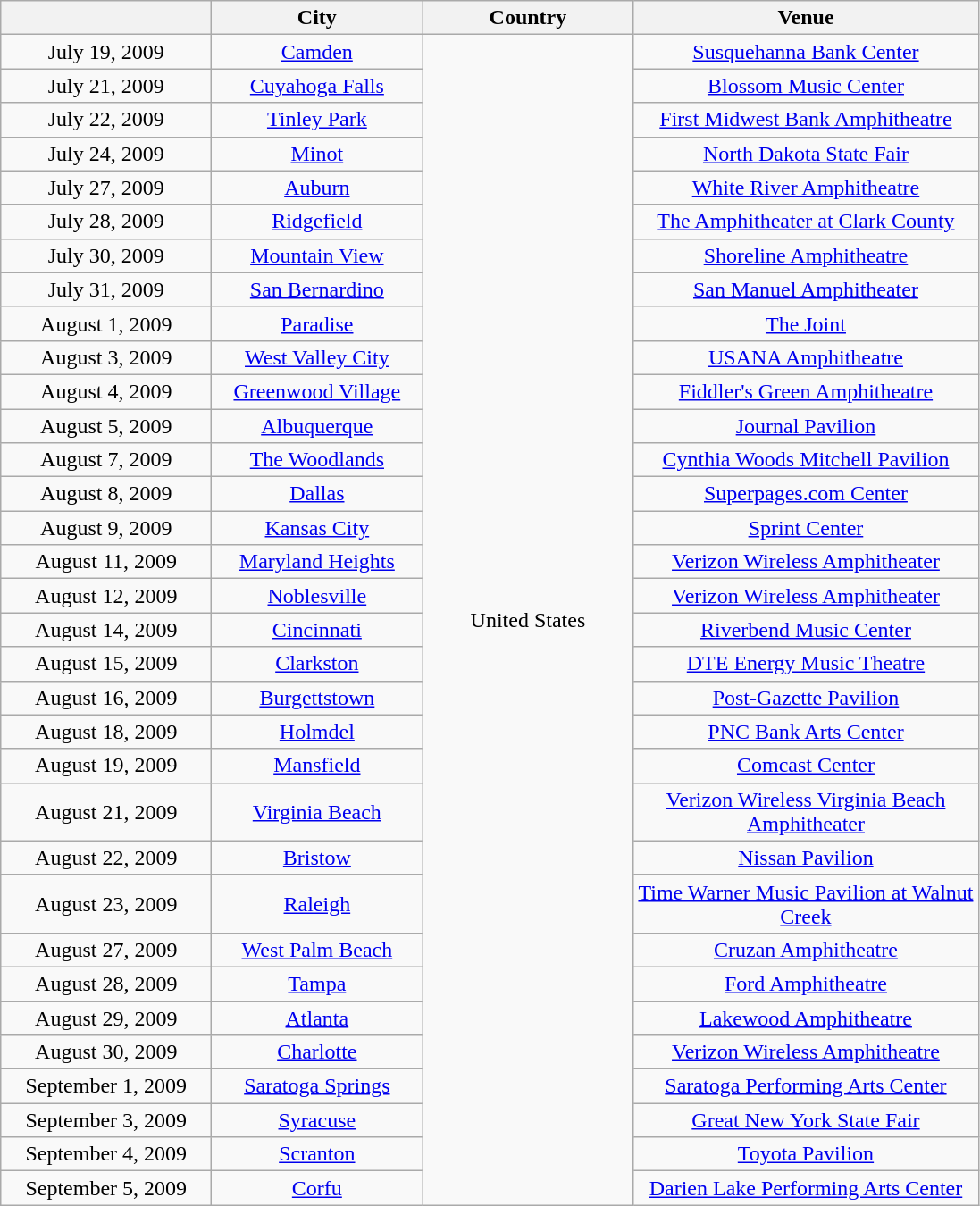<table class="wikitable" style="text-align:center">
<tr>
<th style="width:150px;"></th>
<th style="width:150px;">City</th>
<th style="width:150px;">Country</th>
<th style="width:250px;">Venue</th>
</tr>
<tr>
<td>July 19, 2009</td>
<td><a href='#'>Camden</a></td>
<td rowspan="33">United States</td>
<td><a href='#'>Susquehanna Bank Center</a></td>
</tr>
<tr>
<td>July 21, 2009</td>
<td><a href='#'>Cuyahoga Falls</a></td>
<td><a href='#'>Blossom Music Center</a></td>
</tr>
<tr>
<td>July 22, 2009</td>
<td><a href='#'>Tinley Park</a></td>
<td><a href='#'>First Midwest Bank Amphitheatre</a></td>
</tr>
<tr>
<td>July 24, 2009</td>
<td><a href='#'>Minot</a></td>
<td><a href='#'>North Dakota State Fair</a></td>
</tr>
<tr>
<td>July 27, 2009</td>
<td><a href='#'>Auburn</a></td>
<td><a href='#'>White River Amphitheatre</a></td>
</tr>
<tr>
<td>July 28, 2009</td>
<td><a href='#'>Ridgefield</a></td>
<td><a href='#'>The Amphitheater at Clark County</a></td>
</tr>
<tr>
<td>July 30, 2009</td>
<td><a href='#'>Mountain View</a></td>
<td><a href='#'>Shoreline Amphitheatre</a></td>
</tr>
<tr>
<td>July 31, 2009</td>
<td><a href='#'>San Bernardino</a></td>
<td><a href='#'>San Manuel Amphitheater</a></td>
</tr>
<tr>
<td>August 1, 2009</td>
<td><a href='#'>Paradise</a></td>
<td><a href='#'>The Joint</a></td>
</tr>
<tr>
<td>August 3, 2009</td>
<td><a href='#'>West Valley City</a></td>
<td><a href='#'>USANA Amphitheatre</a></td>
</tr>
<tr>
<td>August 4, 2009</td>
<td><a href='#'>Greenwood Village</a></td>
<td><a href='#'>Fiddler's Green Amphitheatre</a></td>
</tr>
<tr>
<td>August 5, 2009</td>
<td><a href='#'>Albuquerque</a></td>
<td><a href='#'>Journal Pavilion</a></td>
</tr>
<tr>
<td>August 7, 2009</td>
<td><a href='#'>The Woodlands</a></td>
<td><a href='#'>Cynthia Woods Mitchell Pavilion</a></td>
</tr>
<tr>
<td>August 8, 2009</td>
<td><a href='#'>Dallas</a></td>
<td><a href='#'>Superpages.com Center</a></td>
</tr>
<tr>
<td>August 9, 2009</td>
<td><a href='#'>Kansas City</a></td>
<td><a href='#'>Sprint Center</a></td>
</tr>
<tr>
<td>August 11, 2009</td>
<td><a href='#'>Maryland Heights</a></td>
<td><a href='#'>Verizon Wireless Amphitheater</a></td>
</tr>
<tr>
<td>August 12, 2009</td>
<td><a href='#'>Noblesville</a></td>
<td><a href='#'>Verizon Wireless Amphitheater</a></td>
</tr>
<tr>
<td>August 14, 2009</td>
<td><a href='#'>Cincinnati</a></td>
<td><a href='#'>Riverbend Music Center</a></td>
</tr>
<tr>
<td>August 15, 2009</td>
<td><a href='#'>Clarkston</a></td>
<td><a href='#'>DTE Energy Music Theatre</a></td>
</tr>
<tr>
<td>August 16, 2009</td>
<td><a href='#'>Burgettstown</a></td>
<td><a href='#'>Post-Gazette Pavilion</a></td>
</tr>
<tr>
<td>August 18, 2009</td>
<td><a href='#'>Holmdel</a></td>
<td><a href='#'>PNC Bank Arts Center</a></td>
</tr>
<tr>
<td>August 19, 2009</td>
<td><a href='#'>Mansfield</a></td>
<td><a href='#'>Comcast Center</a></td>
</tr>
<tr>
<td>August 21, 2009</td>
<td><a href='#'>Virginia Beach</a></td>
<td><a href='#'>Verizon Wireless Virginia Beach Amphitheater</a></td>
</tr>
<tr>
<td>August 22, 2009</td>
<td><a href='#'>Bristow</a></td>
<td><a href='#'>Nissan Pavilion</a></td>
</tr>
<tr>
<td>August 23, 2009</td>
<td><a href='#'>Raleigh</a></td>
<td><a href='#'>Time Warner Music Pavilion at Walnut Creek</a></td>
</tr>
<tr>
<td>August 27, 2009</td>
<td><a href='#'>West Palm Beach</a></td>
<td><a href='#'>Cruzan Amphitheatre</a></td>
</tr>
<tr>
<td>August 28, 2009</td>
<td><a href='#'>Tampa</a></td>
<td><a href='#'>Ford Amphitheatre</a></td>
</tr>
<tr>
<td>August 29, 2009</td>
<td><a href='#'>Atlanta</a></td>
<td><a href='#'>Lakewood Amphitheatre</a></td>
</tr>
<tr>
<td>August 30, 2009</td>
<td><a href='#'>Charlotte</a></td>
<td><a href='#'>Verizon Wireless Amphitheatre</a></td>
</tr>
<tr>
<td>September 1, 2009</td>
<td><a href='#'>Saratoga Springs</a></td>
<td><a href='#'>Saratoga Performing Arts Center</a></td>
</tr>
<tr>
<td>September 3, 2009</td>
<td><a href='#'>Syracuse</a></td>
<td><a href='#'>Great New York State Fair</a></td>
</tr>
<tr>
<td>September 4, 2009</td>
<td><a href='#'>Scranton</a></td>
<td><a href='#'>Toyota Pavilion</a></td>
</tr>
<tr>
<td>September 5, 2009</td>
<td><a href='#'>Corfu</a></td>
<td><a href='#'>Darien Lake Performing Arts Center</a></td>
</tr>
</table>
